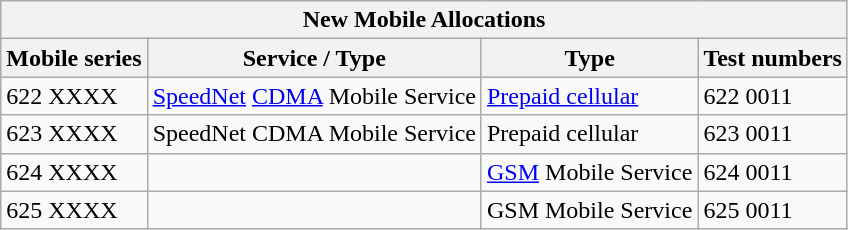<table class="wikitable" border=1>
<tr>
<th colspan="4">New Mobile Allocations</th>
</tr>
<tr>
<th>Mobile series</th>
<th>Service / Type</th>
<th>Type</th>
<th>Test numbers</th>
</tr>
<tr>
<td>622 XXXX</td>
<td><a href='#'>SpeedNet</a> <a href='#'>CDMA</a> Mobile Service</td>
<td><a href='#'>Prepaid cellular</a></td>
<td>622 0011</td>
</tr>
<tr>
<td>623 XXXX</td>
<td>SpeedNet  CDMA Mobile Service</td>
<td>Prepaid cellular</td>
<td>623 0011</td>
</tr>
<tr>
<td>624 XXXX</td>
<td></td>
<td><a href='#'>GSM</a> Mobile Service</td>
<td>624 0011</td>
</tr>
<tr>
<td>625 XXXX</td>
<td></td>
<td>GSM Mobile Service</td>
<td>625 0011</td>
</tr>
</table>
